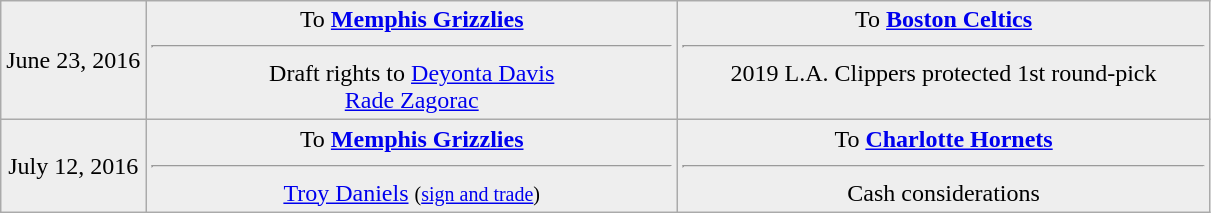<table class="wikitable sortable sortable" style="text-align: center">
<tr style="background:#eee;">
<td style="width:12%">June 23, 2016<br></td>
<td style="width:44%; vertical-align:top;">To <strong><a href='#'>Memphis Grizzlies</a></strong><hr>Draft rights to <a href='#'>Deyonta Davis</a><br><a href='#'>Rade Zagorac</a></td>
<td style="width:44%; vertical-align:top;">To <strong><a href='#'>Boston Celtics</a></strong><hr>2019 L.A. Clippers protected 1st round-pick</td>
</tr>
<tr style="background:#eee;">
<td style="width:12%">July 12, 2016<br></td>
<td style="width:44%; vertical-align:top;">To <strong><a href='#'>Memphis Grizzlies</a></strong><hr><a href='#'>Troy Daniels</a> <small>(<a href='#'>sign and trade</a>)</small></td>
<td style="width:44%; vertical-align:top;">To <strong><a href='#'>Charlotte Hornets</a></strong><hr>Cash considerations</td>
</tr>
</table>
